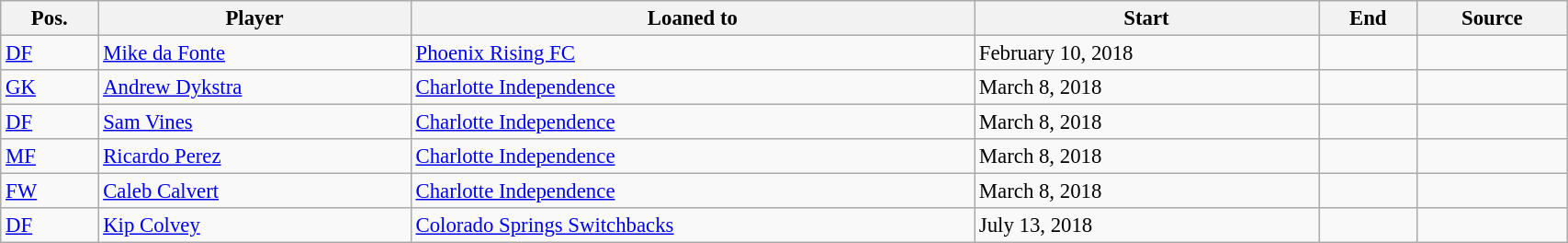<table class="wikitable sortable" style="width:90%; text-align:center; font-size:95%; text-align:left;">
<tr>
<th>Pos.</th>
<th>Player</th>
<th>Loaned to</th>
<th>Start</th>
<th>End</th>
<th>Source</th>
</tr>
<tr>
<td><a href='#'>DF</a></td>
<td> <a href='#'>Mike da Fonte</a></td>
<td> <a href='#'>Phoenix Rising FC</a></td>
<td>February 10, 2018</td>
<td></td>
<td></td>
</tr>
<tr>
<td><a href='#'>GK</a></td>
<td> <a href='#'>Andrew Dykstra</a></td>
<td> <a href='#'>Charlotte Independence</a></td>
<td>March 8, 2018</td>
<td></td>
<td></td>
</tr>
<tr>
<td><a href='#'>DF</a></td>
<td> <a href='#'>Sam Vines</a></td>
<td> <a href='#'>Charlotte Independence</a></td>
<td>March 8, 2018</td>
<td></td>
<td></td>
</tr>
<tr>
<td><a href='#'>MF</a></td>
<td> <a href='#'>Ricardo Perez</a></td>
<td> <a href='#'>Charlotte Independence</a></td>
<td>March 8, 2018</td>
<td></td>
<td></td>
</tr>
<tr>
<td><a href='#'>FW</a></td>
<td> <a href='#'>Caleb Calvert</a></td>
<td> <a href='#'>Charlotte Independence</a></td>
<td>March 8, 2018</td>
<td></td>
<td></td>
</tr>
<tr>
<td><a href='#'>DF</a></td>
<td> <a href='#'>Kip Colvey</a></td>
<td> <a href='#'>Colorado Springs Switchbacks</a></td>
<td>July 13, 2018</td>
<td></td>
<td></td>
</tr>
</table>
